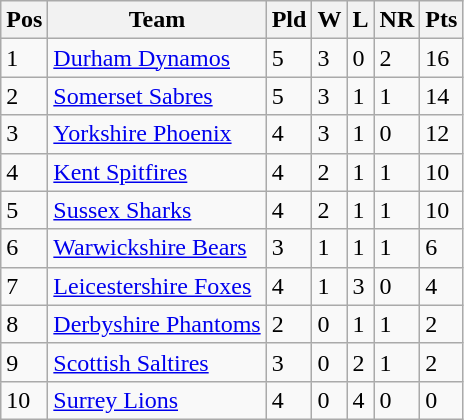<table class="wikitable">
<tr>
<th>Pos</th>
<th>Team</th>
<th>Pld</th>
<th>W</th>
<th>L</th>
<th>NR</th>
<th>Pts</th>
</tr>
<tr>
<td>1</td>
<td><a href='#'>Durham Dynamos</a></td>
<td>5</td>
<td>3</td>
<td>0</td>
<td>2</td>
<td>16</td>
</tr>
<tr>
<td>2</td>
<td><a href='#'>Somerset Sabres</a></td>
<td>5</td>
<td>3</td>
<td>1</td>
<td>1</td>
<td>14</td>
</tr>
<tr>
<td>3</td>
<td><a href='#'>Yorkshire Phoenix</a></td>
<td>4</td>
<td>3</td>
<td>1</td>
<td>0</td>
<td>12</td>
</tr>
<tr>
<td>4</td>
<td><a href='#'>Kent Spitfires</a></td>
<td>4</td>
<td>2</td>
<td>1</td>
<td>1</td>
<td>10</td>
</tr>
<tr>
<td>5</td>
<td><a href='#'>Sussex Sharks</a></td>
<td>4</td>
<td>2</td>
<td>1</td>
<td>1</td>
<td>10</td>
</tr>
<tr>
<td>6</td>
<td><a href='#'>Warwickshire Bears</a></td>
<td>3</td>
<td>1</td>
<td>1</td>
<td>1</td>
<td>6</td>
</tr>
<tr>
<td>7</td>
<td><a href='#'>Leicestershire Foxes</a></td>
<td>4</td>
<td>1</td>
<td>3</td>
<td>0</td>
<td>4</td>
</tr>
<tr>
<td>8</td>
<td><a href='#'>Derbyshire Phantoms</a></td>
<td>2</td>
<td>0</td>
<td>1</td>
<td>1</td>
<td>2</td>
</tr>
<tr>
<td>9</td>
<td><a href='#'>Scottish Saltires</a></td>
<td>3</td>
<td>0</td>
<td>2</td>
<td>1</td>
<td>2</td>
</tr>
<tr>
<td>10</td>
<td><a href='#'>Surrey Lions</a></td>
<td>4</td>
<td>0</td>
<td>4</td>
<td>0</td>
<td>0</td>
</tr>
</table>
